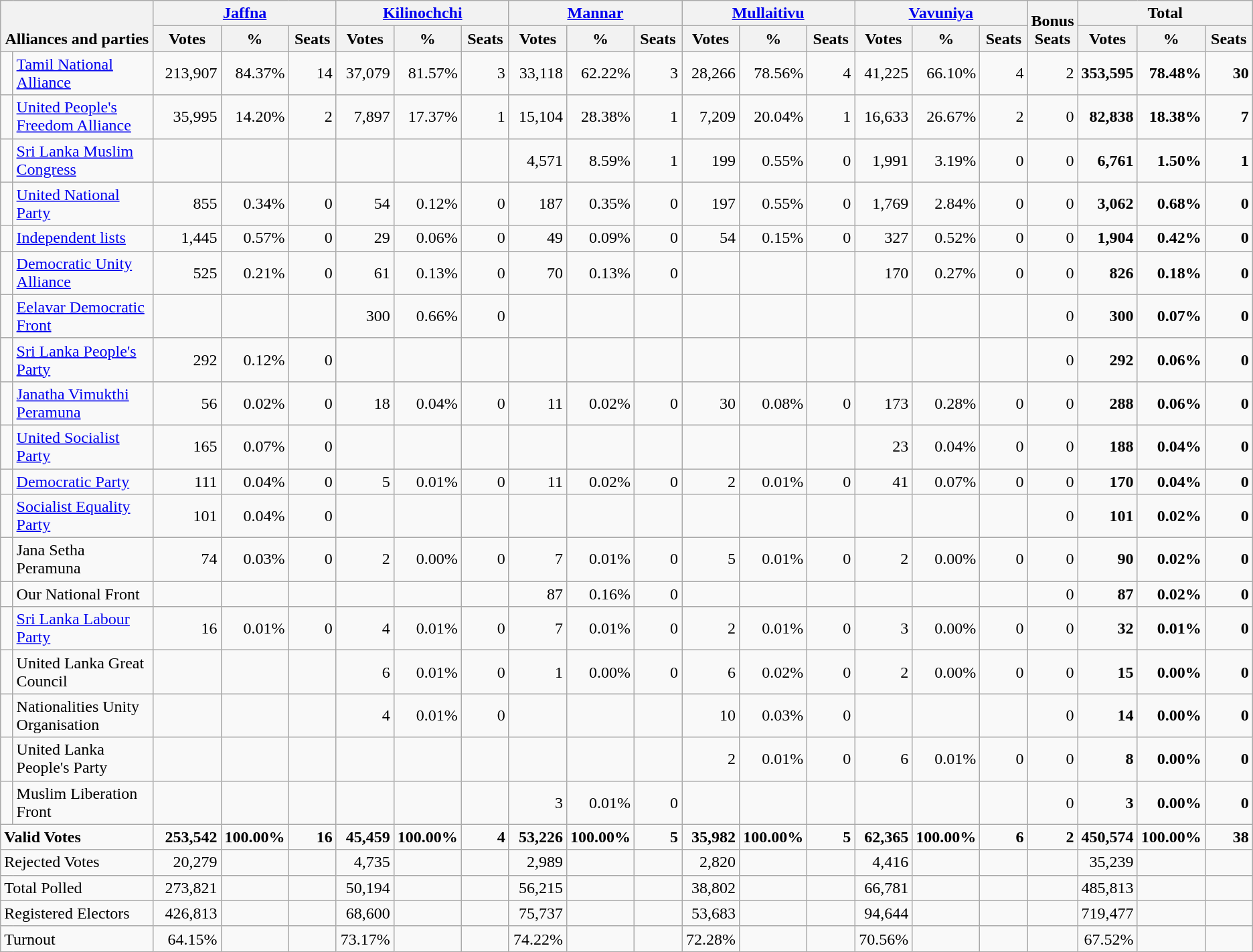<table class="wikitable" border="1" style="text-align:right;">
<tr>
<th valign=bottom rowspan=2 colspan=2 width="300">Alliances and parties</th>
<th colspan=3><a href='#'>Jaffna</a></th>
<th colspan=3><a href='#'>Kilinochchi</a></th>
<th colspan=3><a href='#'>Mannar</a></th>
<th colspan=3><a href='#'>Mullaitivu</a></th>
<th colspan=3><a href='#'>Vavuniya</a></th>
<th valign=bottom rowspan=2 width="40">Bonus<br>Seats</th>
<th colspan=3>Total</th>
</tr>
<tr>
<th align=center valign=bottom width="60">Votes</th>
<th align=center valign=bottom width="50">%</th>
<th align=center valign=bottom width="40">Seats</th>
<th align=center valign=bottom width="50">Votes</th>
<th align=center valign=bottom width="50">%</th>
<th align=center valign=bottom width="40">Seats</th>
<th align=center valign=bottom width="50">Votes</th>
<th align=center valign=bottom width="50">%</th>
<th align=center valign=bottom width="40">Seats</th>
<th align=center valign=bottom width="50">Votes</th>
<th align=center valign=bottom width="50">%</th>
<th align=center valign=bottom width="40">Seats</th>
<th align=center valign=bottom width="50">Votes</th>
<th align=center valign=bottom width="50">%</th>
<th align=center valign=bottom width="40">Seats</th>
<th align=center valign=bottom width="50">Votes</th>
<th align=center valign=bottom width="50">%</th>
<th align=center valign=bottom width="40">Seats</th>
</tr>
<tr>
<td bgcolor=> </td>
<td align=left><a href='#'>Tamil National Alliance</a></td>
<td>213,907</td>
<td>84.37%</td>
<td>14</td>
<td>37,079</td>
<td>81.57%</td>
<td>3</td>
<td>33,118</td>
<td>62.22%</td>
<td>3</td>
<td>28,266</td>
<td>78.56%</td>
<td>4</td>
<td>41,225</td>
<td>66.10%</td>
<td>4</td>
<td>2</td>
<td><strong>353,595</strong></td>
<td><strong>78.48%</strong></td>
<td><strong>30</strong></td>
</tr>
<tr>
<td bgcolor=> </td>
<td align=left><a href='#'>United People's Freedom Alliance</a></td>
<td>35,995</td>
<td>14.20%</td>
<td>2</td>
<td>7,897</td>
<td>17.37%</td>
<td>1</td>
<td>15,104</td>
<td>28.38%</td>
<td>1</td>
<td>7,209</td>
<td>20.04%</td>
<td>1</td>
<td>16,633</td>
<td>26.67%</td>
<td>2</td>
<td>0</td>
<td><strong>82,838</strong></td>
<td><strong>18.38%</strong></td>
<td><strong>7</strong></td>
</tr>
<tr>
<td bgcolor=> </td>
<td align=left><a href='#'>Sri Lanka Muslim Congress</a></td>
<td></td>
<td></td>
<td></td>
<td></td>
<td></td>
<td></td>
<td>4,571</td>
<td>8.59%</td>
<td>1</td>
<td>199</td>
<td>0.55%</td>
<td>0</td>
<td>1,991</td>
<td>3.19%</td>
<td>0</td>
<td>0</td>
<td><strong>6,761</strong></td>
<td><strong>1.50%</strong></td>
<td><strong>1</strong></td>
</tr>
<tr>
<td bgcolor=> </td>
<td align=left><a href='#'>United National Party</a></td>
<td>855</td>
<td>0.34%</td>
<td>0</td>
<td>54</td>
<td>0.12%</td>
<td>0</td>
<td>187</td>
<td>0.35%</td>
<td>0</td>
<td>197</td>
<td>0.55%</td>
<td>0</td>
<td>1,769</td>
<td>2.84%</td>
<td>0</td>
<td>0</td>
<td><strong>3,062</strong></td>
<td><strong>0.68%</strong></td>
<td><strong>0</strong></td>
</tr>
<tr>
<td bgcolor=> </td>
<td align=left><a href='#'>Independent lists</a></td>
<td>1,445</td>
<td>0.57%</td>
<td>0</td>
<td>29</td>
<td>0.06%</td>
<td>0</td>
<td>49</td>
<td>0.09%</td>
<td>0</td>
<td>54</td>
<td>0.15%</td>
<td>0</td>
<td>327</td>
<td>0.52%</td>
<td>0</td>
<td>0</td>
<td><strong>1,904</strong></td>
<td><strong>0.42%</strong></td>
<td><strong>0</strong></td>
</tr>
<tr>
<td bgcolor=> </td>
<td align=left><a href='#'>Democratic Unity Alliance</a></td>
<td>525</td>
<td>0.21%</td>
<td>0</td>
<td>61</td>
<td>0.13%</td>
<td>0</td>
<td>70</td>
<td>0.13%</td>
<td>0</td>
<td></td>
<td></td>
<td></td>
<td>170</td>
<td>0.27%</td>
<td>0</td>
<td>0</td>
<td><strong>826</strong></td>
<td><strong>0.18%</strong></td>
<td><strong>0</strong></td>
</tr>
<tr>
<td bgcolor=> </td>
<td align=left><a href='#'>Eelavar Democratic Front</a></td>
<td></td>
<td></td>
<td></td>
<td>300</td>
<td>0.66%</td>
<td>0</td>
<td></td>
<td></td>
<td></td>
<td></td>
<td></td>
<td></td>
<td></td>
<td></td>
<td></td>
<td>0</td>
<td><strong>300</strong></td>
<td><strong>0.07%</strong></td>
<td><strong>0</strong></td>
</tr>
<tr>
<td></td>
<td align=left><a href='#'>Sri Lanka People's Party</a></td>
<td>292</td>
<td>0.12%</td>
<td>0</td>
<td></td>
<td></td>
<td></td>
<td></td>
<td></td>
<td></td>
<td></td>
<td></td>
<td></td>
<td></td>
<td></td>
<td></td>
<td>0</td>
<td><strong>292</strong></td>
<td><strong>0.06%</strong></td>
<td><strong>0</strong></td>
</tr>
<tr>
<td bgcolor=> </td>
<td align=left><a href='#'>Janatha Vimukthi Peramuna</a></td>
<td>56</td>
<td>0.02%</td>
<td>0</td>
<td>18</td>
<td>0.04%</td>
<td>0</td>
<td>11</td>
<td>0.02%</td>
<td>0</td>
<td>30</td>
<td>0.08%</td>
<td>0</td>
<td>173</td>
<td>0.28%</td>
<td>0</td>
<td>0</td>
<td><strong>288</strong></td>
<td><strong>0.06%</strong></td>
<td><strong>0</strong></td>
</tr>
<tr>
<td bgcolor=> </td>
<td align=left><a href='#'>United Socialist Party</a></td>
<td>165</td>
<td>0.07%</td>
<td>0</td>
<td></td>
<td></td>
<td></td>
<td></td>
<td></td>
<td></td>
<td></td>
<td></td>
<td></td>
<td>23</td>
<td>0.04%</td>
<td>0</td>
<td>0</td>
<td><strong>188</strong></td>
<td><strong>0.04%</strong></td>
<td><strong>0</strong></td>
</tr>
<tr>
<td bgcolor=> </td>
<td align=left><a href='#'>Democratic Party</a></td>
<td>111</td>
<td>0.04%</td>
<td>0</td>
<td>5</td>
<td>0.01%</td>
<td>0</td>
<td>11</td>
<td>0.02%</td>
<td>0</td>
<td>2</td>
<td>0.01%</td>
<td>0</td>
<td>41</td>
<td>0.07%</td>
<td>0</td>
<td>0</td>
<td><strong>170</strong></td>
<td><strong>0.04%</strong></td>
<td><strong>0</strong></td>
</tr>
<tr>
<td bgcolor=> </td>
<td align=left><a href='#'>Socialist Equality Party</a></td>
<td>101</td>
<td>0.04%</td>
<td>0</td>
<td></td>
<td></td>
<td></td>
<td></td>
<td></td>
<td></td>
<td></td>
<td></td>
<td></td>
<td></td>
<td></td>
<td></td>
<td>0</td>
<td><strong>101</strong></td>
<td><strong>0.02%</strong></td>
<td><strong>0</strong></td>
</tr>
<tr>
<td></td>
<td align=left>Jana Setha Peramuna</td>
<td>74</td>
<td>0.03%</td>
<td>0</td>
<td>2</td>
<td>0.00%</td>
<td>0</td>
<td>7</td>
<td>0.01%</td>
<td>0</td>
<td>5</td>
<td>0.01%</td>
<td>0</td>
<td>2</td>
<td>0.00%</td>
<td>0</td>
<td>0</td>
<td><strong>90</strong></td>
<td><strong>0.02%</strong></td>
<td><strong>0</strong></td>
</tr>
<tr>
<td></td>
<td align=left>Our National Front</td>
<td></td>
<td></td>
<td></td>
<td></td>
<td></td>
<td></td>
<td>87</td>
<td>0.16%</td>
<td>0</td>
<td></td>
<td></td>
<td></td>
<td></td>
<td></td>
<td></td>
<td>0</td>
<td><strong>87</strong></td>
<td><strong>0.02%</strong></td>
<td><strong>0</strong></td>
</tr>
<tr>
<td></td>
<td align=left><a href='#'>Sri Lanka Labour Party</a></td>
<td>16</td>
<td>0.01%</td>
<td>0</td>
<td>4</td>
<td>0.01%</td>
<td>0</td>
<td>7</td>
<td>0.01%</td>
<td>0</td>
<td>2</td>
<td>0.01%</td>
<td>0</td>
<td>3</td>
<td>0.00%</td>
<td>0</td>
<td>0</td>
<td><strong>32</strong></td>
<td><strong>0.01%</strong></td>
<td><strong>0</strong></td>
</tr>
<tr>
<td></td>
<td align=left>United Lanka Great Council</td>
<td></td>
<td></td>
<td></td>
<td>6</td>
<td>0.01%</td>
<td>0</td>
<td>1</td>
<td>0.00%</td>
<td>0</td>
<td>6</td>
<td>0.02%</td>
<td>0</td>
<td>2</td>
<td>0.00%</td>
<td>0</td>
<td>0</td>
<td><strong>15</strong></td>
<td><strong>0.00%</strong></td>
<td><strong>0</strong></td>
</tr>
<tr>
<td></td>
<td align=left>Nationalities Unity Organisation</td>
<td></td>
<td></td>
<td></td>
<td>4</td>
<td>0.01%</td>
<td>0</td>
<td></td>
<td></td>
<td></td>
<td>10</td>
<td>0.03%</td>
<td>0</td>
<td></td>
<td></td>
<td></td>
<td>0</td>
<td><strong>14</strong></td>
<td><strong>0.00%</strong></td>
<td><strong>0</strong></td>
</tr>
<tr>
<td></td>
<td align=left>United Lanka People's Party</td>
<td></td>
<td></td>
<td></td>
<td></td>
<td></td>
<td></td>
<td></td>
<td></td>
<td></td>
<td>2</td>
<td>0.01%</td>
<td>0</td>
<td>6</td>
<td>0.01%</td>
<td>0</td>
<td>0</td>
<td><strong>8</strong></td>
<td><strong>0.00%</strong></td>
<td><strong>0</strong></td>
</tr>
<tr>
<td></td>
<td align=left>Muslim Liberation Front</td>
<td></td>
<td></td>
<td></td>
<td></td>
<td></td>
<td></td>
<td>3</td>
<td>0.01%</td>
<td>0</td>
<td></td>
<td></td>
<td></td>
<td></td>
<td></td>
<td></td>
<td>0</td>
<td><strong>3</strong></td>
<td><strong>0.00%</strong></td>
<td><strong>0</strong></td>
</tr>
<tr style="font-weight:bold">
<td colspan=2 align=left>Valid Votes</td>
<td>253,542</td>
<td>100.00%</td>
<td>16</td>
<td>45,459</td>
<td>100.00%</td>
<td>4</td>
<td>53,226</td>
<td>100.00%</td>
<td>5</td>
<td>35,982</td>
<td>100.00%</td>
<td>5</td>
<td>62,365</td>
<td>100.00%</td>
<td>6</td>
<td>2</td>
<td>450,574</td>
<td>100.00%</td>
<td>38</td>
</tr>
<tr>
<td colspan=2 align=left>Rejected Votes</td>
<td>20,279</td>
<td></td>
<td></td>
<td>4,735</td>
<td></td>
<td></td>
<td>2,989</td>
<td></td>
<td></td>
<td>2,820</td>
<td></td>
<td></td>
<td>4,416</td>
<td></td>
<td></td>
<td></td>
<td>35,239</td>
<td></td>
<td></td>
</tr>
<tr>
<td colspan=2 align=left>Total Polled</td>
<td>273,821</td>
<td></td>
<td></td>
<td>50,194</td>
<td></td>
<td></td>
<td>56,215</td>
<td></td>
<td></td>
<td>38,802</td>
<td></td>
<td></td>
<td>66,781</td>
<td></td>
<td></td>
<td></td>
<td>485,813</td>
<td></td>
<td></td>
</tr>
<tr>
<td colspan=2 align=left>Registered Electors</td>
<td>426,813</td>
<td></td>
<td></td>
<td>68,600</td>
<td></td>
<td></td>
<td>75,737</td>
<td></td>
<td></td>
<td>53,683</td>
<td></td>
<td></td>
<td>94,644</td>
<td></td>
<td></td>
<td></td>
<td>719,477</td>
<td></td>
<td></td>
</tr>
<tr>
<td colspan=2 align=left>Turnout</td>
<td>64.15%</td>
<td></td>
<td></td>
<td>73.17%</td>
<td></td>
<td></td>
<td>74.22%</td>
<td></td>
<td></td>
<td>72.28%</td>
<td></td>
<td></td>
<td>70.56%</td>
<td></td>
<td></td>
<td></td>
<td>67.52%</td>
<td></td>
<td></td>
</tr>
</table>
